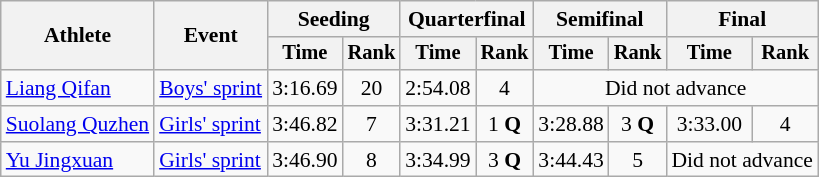<table class="wikitable" style="font-size:90%">
<tr>
<th rowspan="2">Athlete</th>
<th rowspan="2">Event</th>
<th colspan="2">Seeding</th>
<th colspan="2">Quarterfinal</th>
<th colspan="2">Semifinal</th>
<th colspan="2">Final</th>
</tr>
<tr style="font-size:95%">
<th>Time</th>
<th>Rank</th>
<th>Time</th>
<th>Rank</th>
<th>Time</th>
<th>Rank</th>
<th>Time</th>
<th>Rank</th>
</tr>
<tr align=center>
<td align=left><a href='#'>Liang Qifan</a></td>
<td align=left><a href='#'>Boys' sprint</a></td>
<td>3:16.69</td>
<td>20</td>
<td>2:54.08</td>
<td>4</td>
<td colspan=4>Did not advance</td>
</tr>
<tr align=center>
<td align=left><a href='#'>Suolang Quzhen</a></td>
<td align=left><a href='#'>Girls' sprint</a></td>
<td>3:46.82</td>
<td>7</td>
<td>3:31.21</td>
<td>1 <strong>Q</strong></td>
<td>3:28.88</td>
<td>3 <strong>Q</strong></td>
<td>3:33.00</td>
<td>4</td>
</tr>
<tr align=center>
<td align=left><a href='#'>Yu Jingxuan</a></td>
<td align=left><a href='#'>Girls' sprint</a></td>
<td>3:46.90</td>
<td>8</td>
<td>3:34.99</td>
<td>3 <strong>Q</strong></td>
<td>3:44.43</td>
<td>5</td>
<td colspan=2>Did not advance</td>
</tr>
</table>
